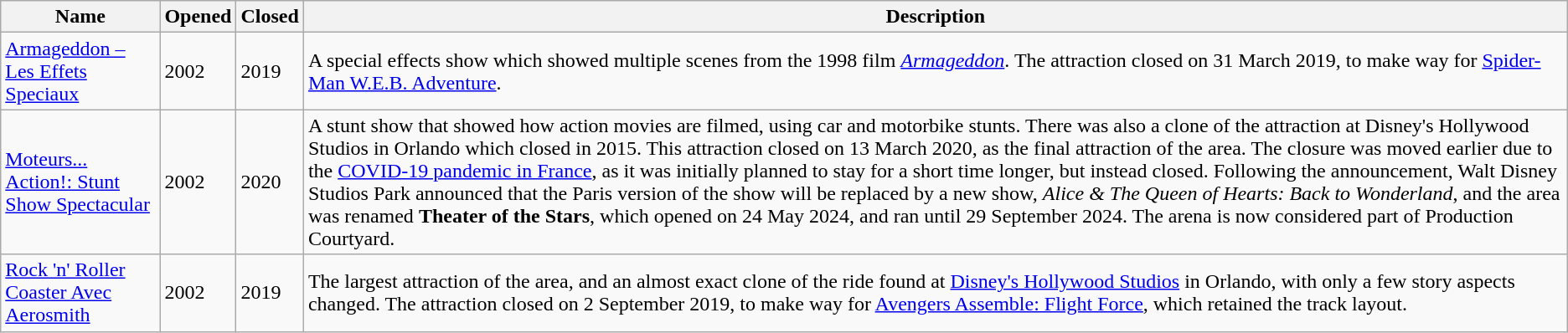<table class="wikitable">
<tr>
<th>Name</th>
<th>Opened</th>
<th>Closed</th>
<th>Description</th>
</tr>
<tr>
<td><a href='#'>Armageddon – Les Effets Speciaux</a></td>
<td>2002</td>
<td>2019</td>
<td>A special effects show which showed multiple scenes from the 1998 film <em><a href='#'>Armageddon</a></em>. The attraction closed on 31 March 2019, to make way for <a href='#'>Spider-Man W.E.B. Adventure</a>.</td>
</tr>
<tr>
<td><a href='#'>Moteurs... Action!: Stunt Show Spectacular</a></td>
<td>2002</td>
<td>2020</td>
<td>A stunt show that showed how action movies are filmed, using car and motorbike stunts. There was also a clone of the attraction at Disney's Hollywood Studios in Orlando which closed in 2015. This attraction closed on 13 March 2020, as the final attraction of the area. The closure was moved earlier due to the <a href='#'>COVID-19 pandemic in France</a>, as it was initially planned to stay for a short time longer, but instead closed. Following the announcement, Walt Disney Studios Park announced that the Paris version of the show will be replaced by a new show, <em>Alice & The Queen of Hearts: Back to Wonderland</em>, and the area was renamed <strong>Theater of the Stars</strong>, which opened on 24 May 2024, and ran until 29 September 2024. The arena is now considered part of Production Courtyard.</td>
</tr>
<tr>
<td><a href='#'>Rock 'n' Roller Coaster Avec Aerosmith</a></td>
<td>2002</td>
<td>2019</td>
<td>The largest attraction of the area, and an almost exact clone of the ride found at <a href='#'>Disney's Hollywood Studios</a> in Orlando, with only a few story aspects changed. The attraction closed on 2 September 2019, to make way for <a href='#'>Avengers Assemble: Flight Force</a>, which retained the track layout.</td>
</tr>
</table>
